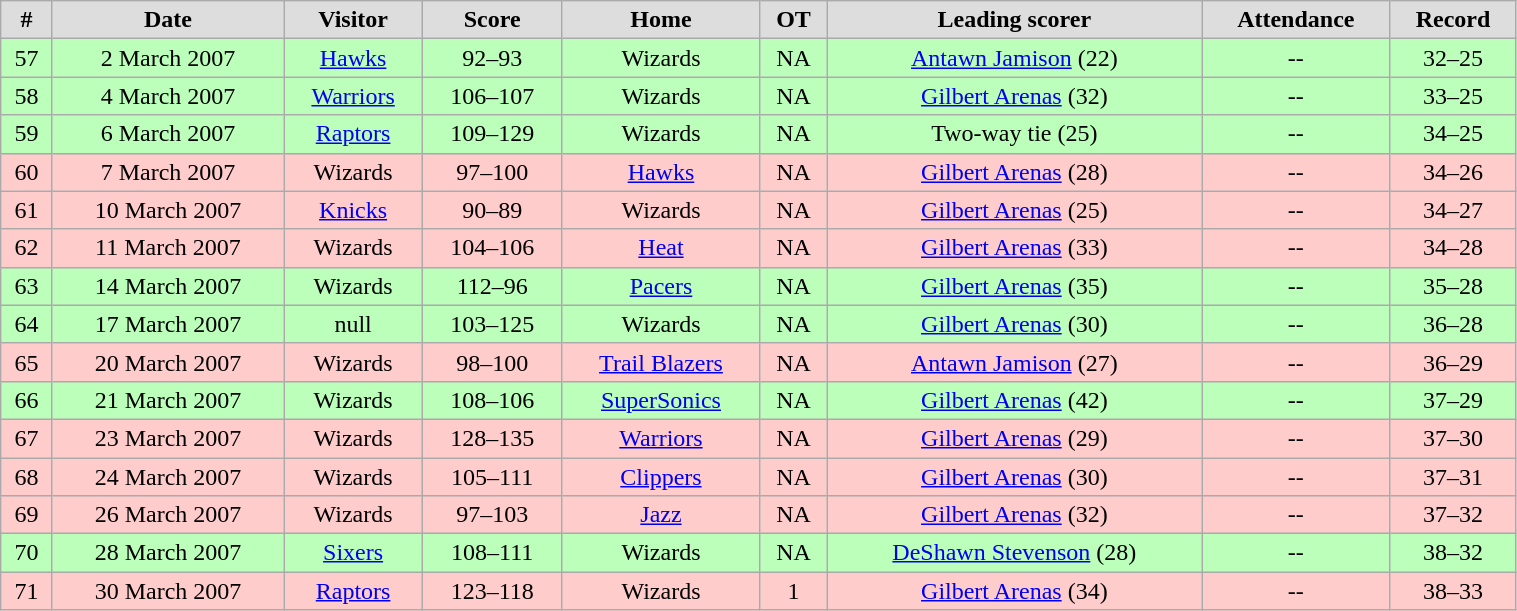<table class="wikitable" width="80%">
<tr align="center"  bgcolor="#dddddd">
<td><strong>#</strong></td>
<td><strong>Date</strong></td>
<td><strong>Visitor</strong></td>
<td><strong>Score</strong></td>
<td><strong>Home</strong></td>
<td><strong>OT</strong></td>
<td><strong>Leading scorer</strong></td>
<td><strong>Attendance</strong></td>
<td><strong>Record</strong></td>
</tr>
<tr align="center" bgcolor="#bbffbb">
<td>57</td>
<td>2 March 2007</td>
<td><a href='#'>Hawks</a></td>
<td>92–93</td>
<td>Wizards</td>
<td>NA</td>
<td><a href='#'>Antawn Jamison</a> (22)</td>
<td>--</td>
<td>32–25</td>
</tr>
<tr align="center" bgcolor="#bbffbb">
<td>58</td>
<td>4 March 2007</td>
<td><a href='#'>Warriors</a></td>
<td>106–107</td>
<td>Wizards</td>
<td>NA</td>
<td><a href='#'>Gilbert Arenas</a> (32)</td>
<td>--</td>
<td>33–25</td>
</tr>
<tr align="center" bgcolor="#bbffbb">
<td>59</td>
<td>6 March 2007</td>
<td><a href='#'>Raptors</a></td>
<td>109–129</td>
<td>Wizards</td>
<td>NA</td>
<td>Two-way tie (25)</td>
<td>--</td>
<td>34–25</td>
</tr>
<tr align="center" bgcolor="#ffcccc">
<td>60</td>
<td>7 March 2007</td>
<td>Wizards</td>
<td>97–100</td>
<td><a href='#'>Hawks</a></td>
<td>NA</td>
<td><a href='#'>Gilbert Arenas</a> (28)</td>
<td>--</td>
<td>34–26</td>
</tr>
<tr align="center" bgcolor="#ffcccc">
<td>61</td>
<td>10 March 2007</td>
<td><a href='#'>Knicks</a></td>
<td>90–89</td>
<td>Wizards</td>
<td>NA</td>
<td><a href='#'>Gilbert Arenas</a> (25)</td>
<td>--</td>
<td>34–27</td>
</tr>
<tr align="center" bgcolor="#ffcccc">
<td>62</td>
<td>11 March 2007</td>
<td>Wizards</td>
<td>104–106</td>
<td><a href='#'>Heat</a></td>
<td>NA</td>
<td><a href='#'>Gilbert Arenas</a> (33)</td>
<td>--</td>
<td>34–28</td>
</tr>
<tr align="center" bgcolor="#bbffbb">
<td>63</td>
<td>14 March 2007</td>
<td>Wizards</td>
<td>112–96</td>
<td><a href='#'>Pacers</a></td>
<td>NA</td>
<td><a href='#'>Gilbert Arenas</a> (35)</td>
<td>--</td>
<td>35–28</td>
</tr>
<tr align="center" bgcolor="#bbffbb">
<td>64</td>
<td>17 March 2007</td>
<td>null</td>
<td>103–125</td>
<td>Wizards</td>
<td>NA</td>
<td><a href='#'>Gilbert Arenas</a> (30)</td>
<td>--</td>
<td>36–28</td>
</tr>
<tr align="center" bgcolor="#ffcccc">
<td>65</td>
<td>20 March 2007</td>
<td>Wizards</td>
<td>98–100</td>
<td><a href='#'>Trail Blazers</a></td>
<td>NA</td>
<td><a href='#'>Antawn Jamison</a> (27)</td>
<td>--</td>
<td>36–29</td>
</tr>
<tr align="center" bgcolor="#bbffbb">
<td>66</td>
<td>21 March 2007</td>
<td>Wizards</td>
<td>108–106</td>
<td><a href='#'>SuperSonics</a></td>
<td>NA</td>
<td><a href='#'>Gilbert Arenas</a> (42)</td>
<td>--</td>
<td>37–29</td>
</tr>
<tr align="center" bgcolor="#ffcccc">
<td>67</td>
<td>23 March 2007</td>
<td>Wizards</td>
<td>128–135</td>
<td><a href='#'>Warriors</a></td>
<td>NA</td>
<td><a href='#'>Gilbert Arenas</a> (29)</td>
<td>--</td>
<td>37–30</td>
</tr>
<tr align="center" bgcolor="#ffcccc">
<td>68</td>
<td>24 March 2007</td>
<td>Wizards</td>
<td>105–111</td>
<td><a href='#'>Clippers</a></td>
<td>NA</td>
<td><a href='#'>Gilbert Arenas</a> (30)</td>
<td>--</td>
<td>37–31</td>
</tr>
<tr align="center" bgcolor="#ffcccc">
<td>69</td>
<td>26 March 2007</td>
<td>Wizards</td>
<td>97–103</td>
<td><a href='#'>Jazz</a></td>
<td>NA</td>
<td><a href='#'>Gilbert Arenas</a> (32)</td>
<td>--</td>
<td>37–32</td>
</tr>
<tr align="center" bgcolor="#bbffbb">
<td>70</td>
<td>28 March 2007</td>
<td><a href='#'>Sixers</a></td>
<td>108–111</td>
<td>Wizards</td>
<td>NA</td>
<td><a href='#'>DeShawn Stevenson</a> (28)</td>
<td>--</td>
<td>38–32</td>
</tr>
<tr align="center" bgcolor="#ffcccc">
<td>71</td>
<td>30 March 2007</td>
<td><a href='#'>Raptors</a></td>
<td>123–118</td>
<td>Wizards</td>
<td>1</td>
<td><a href='#'>Gilbert Arenas</a> (34)</td>
<td>--</td>
<td>38–33</td>
</tr>
</table>
